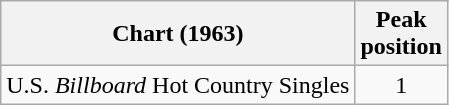<table class="wikitable">
<tr>
<th align="left">Chart (1963)</th>
<th align="center">Peak<br>position</th>
</tr>
<tr>
<td align="left">U.S. <em>Billboard</em> Hot Country Singles</td>
<td align="center">1</td>
</tr>
</table>
